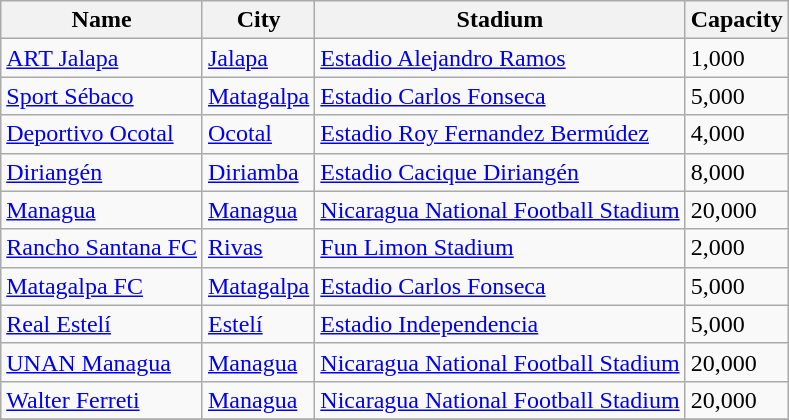<table class="wikitable sortable">
<tr>
<th>Name</th>
<th>City</th>
<th>Stadium</th>
<th>Capacity</th>
</tr>
<tr>
<td><a href='#'>ART Jalapa</a></td>
<td><a href='#'>Jalapa</a></td>
<td><a href='#'>Estadio Alejandro Ramos</a></td>
<td>1,000</td>
</tr>
<tr>
<td><a href='#'>Sport Sébaco</a></td>
<td><a href='#'>Matagalpa</a></td>
<td><a href='#'>Estadio Carlos Fonseca</a></td>
<td>5,000</td>
</tr>
<tr>
<td><a href='#'>Deportivo Ocotal</a></td>
<td><a href='#'>Ocotal</a></td>
<td><a href='#'>Estadio Roy Fernandez Bermúdez</a></td>
<td>4,000</td>
</tr>
<tr>
<td><a href='#'>Diriangén</a></td>
<td><a href='#'>Diriamba</a></td>
<td><a href='#'>Estadio Cacique Diriangén</a></td>
<td>8,000</td>
</tr>
<tr>
<td><a href='#'>Managua</a></td>
<td><a href='#'>Managua</a></td>
<td><a href='#'>Nicaragua National Football Stadium</a></td>
<td>20,000</td>
</tr>
<tr>
<td><a href='#'>Rancho Santana FC</a></td>
<td><a href='#'>Rivas</a></td>
<td><a href='#'>Fun Limon Stadium</a></td>
<td>2,000</td>
</tr>
<tr>
<td><a href='#'>Matagalpa FC</a></td>
<td><a href='#'>Matagalpa</a></td>
<td><a href='#'>Estadio Carlos Fonseca</a></td>
<td>5,000</td>
</tr>
<tr>
<td><a href='#'>Real Estelí</a></td>
<td><a href='#'>Estelí</a></td>
<td><a href='#'>Estadio Independencia</a></td>
<td>5,000</td>
</tr>
<tr>
<td><a href='#'>UNAN Managua</a></td>
<td><a href='#'>Managua</a></td>
<td><a href='#'>Nicaragua National Football Stadium</a></td>
<td>20,000</td>
</tr>
<tr>
<td><a href='#'>Walter Ferreti</a></td>
<td><a href='#'>Managua</a></td>
<td><a href='#'>Nicaragua National Football Stadium</a></td>
<td>20,000</td>
</tr>
<tr>
</tr>
</table>
